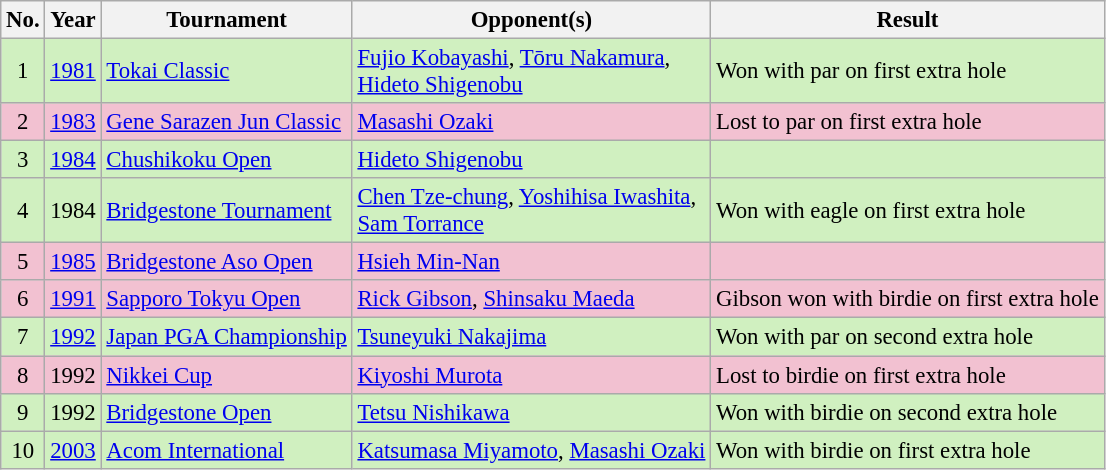<table class="wikitable" style="font-size:95%;">
<tr>
<th>No.</th>
<th>Year</th>
<th>Tournament</th>
<th>Opponent(s)</th>
<th>Result</th>
</tr>
<tr style="background:#D0F0C0;">
<td align=center>1</td>
<td><a href='#'>1981</a></td>
<td><a href='#'>Tokai Classic</a></td>
<td> <a href='#'>Fujio Kobayashi</a>,  <a href='#'>Tōru Nakamura</a>,<br> <a href='#'>Hideto Shigenobu</a></td>
<td>Won with par on first extra hole</td>
</tr>
<tr style="background:#F2C1D1;">
<td align=center>2</td>
<td><a href='#'>1983</a></td>
<td><a href='#'>Gene Sarazen Jun Classic</a></td>
<td> <a href='#'>Masashi Ozaki</a></td>
<td>Lost to par on first extra hole</td>
</tr>
<tr style="background:#D0F0C0;">
<td align=center>3</td>
<td><a href='#'>1984</a></td>
<td><a href='#'>Chushikoku Open</a></td>
<td> <a href='#'>Hideto Shigenobu</a></td>
<td></td>
</tr>
<tr style="background:#D0F0C0;">
<td align=center>4</td>
<td>1984</td>
<td><a href='#'>Bridgestone Tournament</a></td>
<td> <a href='#'>Chen Tze-chung</a>,  <a href='#'>Yoshihisa Iwashita</a>,<br> <a href='#'>Sam Torrance</a></td>
<td>Won with eagle on first extra hole</td>
</tr>
<tr style="background:#F2C1D1;">
<td align=center>5</td>
<td><a href='#'>1985</a></td>
<td><a href='#'>Bridgestone Aso Open</a></td>
<td> <a href='#'>Hsieh Min-Nan</a></td>
<td></td>
</tr>
<tr style="background:#F2C1D1;">
<td align=center>6</td>
<td><a href='#'>1991</a></td>
<td><a href='#'>Sapporo Tokyu Open</a></td>
<td> <a href='#'>Rick Gibson</a>,  <a href='#'>Shinsaku Maeda</a></td>
<td>Gibson won with birdie on first extra hole</td>
</tr>
<tr style="background:#D0F0C0;">
<td align=center>7</td>
<td><a href='#'>1992</a></td>
<td><a href='#'>Japan PGA Championship</a></td>
<td> <a href='#'>Tsuneyuki Nakajima</a></td>
<td>Won with par on second extra hole</td>
</tr>
<tr style="background:#F2C1D1;">
<td align=center>8</td>
<td>1992</td>
<td><a href='#'>Nikkei Cup</a></td>
<td> <a href='#'>Kiyoshi Murota</a></td>
<td>Lost to birdie on first extra hole</td>
</tr>
<tr style="background:#D0F0C0;">
<td align=center>9</td>
<td>1992</td>
<td><a href='#'>Bridgestone Open</a></td>
<td> <a href='#'>Tetsu Nishikawa</a></td>
<td>Won with birdie on second extra hole</td>
</tr>
<tr style="background:#D0F0C0;">
<td align=center>10</td>
<td><a href='#'>2003</a></td>
<td><a href='#'>Acom International</a></td>
<td> <a href='#'>Katsumasa Miyamoto</a>,  <a href='#'>Masashi Ozaki</a></td>
<td>Won with birdie on first extra hole</td>
</tr>
</table>
